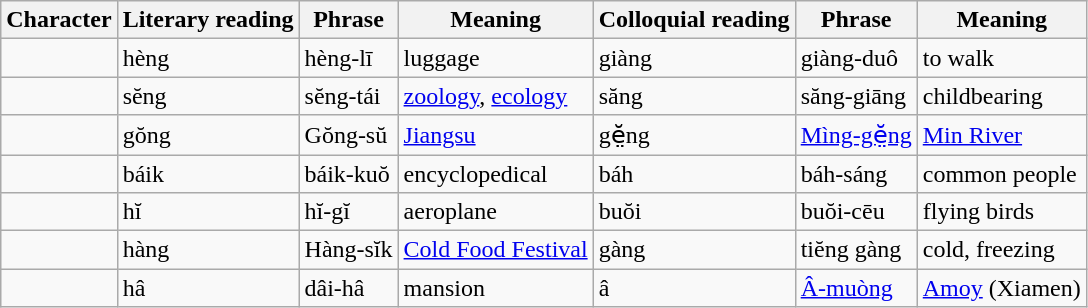<table class="wikitable">
<tr>
<th bgcolor="#ABCDEF">Character</th>
<th bgcolor="#ABCDEF">Literary reading</th>
<th bgcolor="#ABCDEF">Phrase</th>
<th bgcolor="#ABCDEF">Meaning</th>
<th bgcolor="#ABCDEF">Colloquial reading</th>
<th bgcolor="#ABCDEF">Phrase</th>
<th bgcolor="#ABCDEF">Meaning</th>
</tr>
<tr>
<td></td>
<td>hèng </td>
<td> hèng-lī</td>
<td>luggage</td>
<td>giàng </td>
<td> giàng-duô</td>
<td>to walk</td>
</tr>
<tr>
<td></td>
<td>sĕng </td>
<td> sĕng-tái</td>
<td><a href='#'>zoology</a>, <a href='#'>ecology</a></td>
<td>săng </td>
<td> săng-giāng</td>
<td>childbearing</td>
</tr>
<tr>
<td></td>
<td>gŏng </td>
<td> Gŏng-sŭ</td>
<td><a href='#'>Jiangsu</a></td>
<td>gĕ̤ng </td>
<td> <a href='#'>Mìng-gĕ̤ng</a></td>
<td><a href='#'>Min River</a></td>
</tr>
<tr>
<td></td>
<td>báik </td>
<td> báik-kuŏ</td>
<td>encyclopedical</td>
<td>báh </td>
<td> báh-sáng</td>
<td>common people</td>
</tr>
<tr>
<td></td>
<td>hĭ </td>
<td> hĭ-gĭ</td>
<td>aeroplane</td>
<td>buŏi </td>
<td> buŏi-cēu</td>
<td>flying birds</td>
</tr>
<tr>
<td></td>
<td>hàng </td>
<td> Hàng-sĭk</td>
<td><a href='#'>Cold Food Festival</a></td>
<td>gàng </td>
<td> tiĕng gàng</td>
<td>cold, freezing</td>
</tr>
<tr>
<td></td>
<td>hâ </td>
<td> dâi-hâ</td>
<td>mansion</td>
<td>â </td>
<td> <a href='#'>Â-muòng</a></td>
<td><a href='#'>Amoy</a> (Xiamen)</td>
</tr>
</table>
